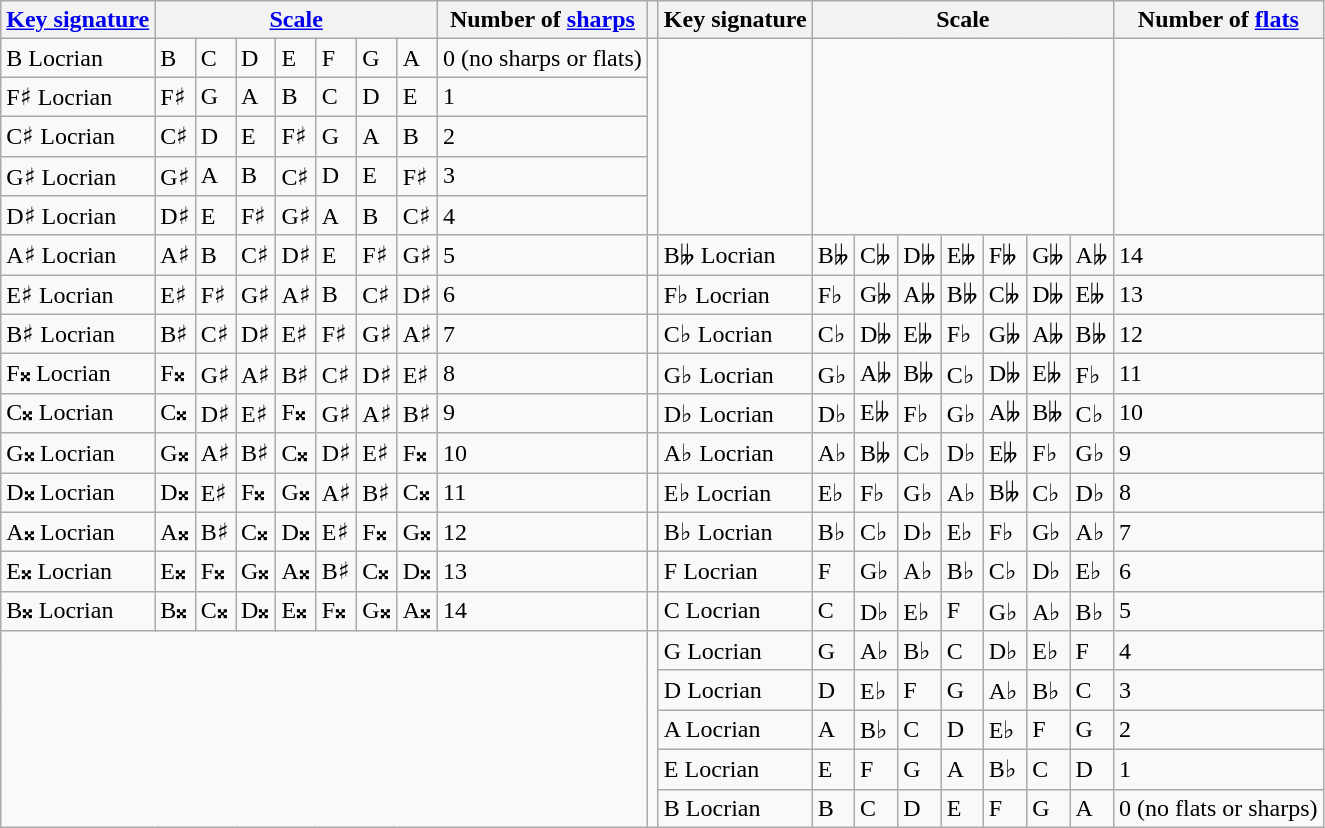<table class="wikitable">
<tr>
<th><a href='#'>Key signature</a></th>
<th colspan="7"><a href='#'>Scale</a></th>
<th>Number of <a href='#'>sharps</a></th>
<th></th>
<th>Key signature</th>
<th colspan="7">Scale</th>
<th>Number of <a href='#'>flats</a></th>
</tr>
<tr>
<td>B Locrian</td>
<td>B</td>
<td>C</td>
<td>D</td>
<td>E</td>
<td>F</td>
<td>G</td>
<td>A</td>
<td>0 (no sharps or flats)</td>
<td rowspan="5"></td>
<td rowspan="5"></td>
<td rowspan="5" colspan="7"></td>
</tr>
<tr>
<td>F♯ Locrian</td>
<td>F♯</td>
<td>G</td>
<td>A</td>
<td>B</td>
<td>C</td>
<td>D</td>
<td>E</td>
<td>1</td>
</tr>
<tr>
<td>C♯ Locrian</td>
<td>C♯</td>
<td>D</td>
<td>E</td>
<td>F♯</td>
<td>G</td>
<td>A</td>
<td>B</td>
<td>2</td>
</tr>
<tr>
<td>G♯ Locrian</td>
<td>G♯</td>
<td>A</td>
<td>B</td>
<td>C♯</td>
<td>D</td>
<td>E</td>
<td>F♯</td>
<td>3</td>
</tr>
<tr>
<td>D♯ Locrian</td>
<td>D♯</td>
<td>E</td>
<td>F♯</td>
<td>G♯</td>
<td>A</td>
<td>B</td>
<td>C♯</td>
<td>4</td>
</tr>
<tr>
<td>A♯ Locrian</td>
<td>A♯</td>
<td>B</td>
<td>C♯</td>
<td>D♯</td>
<td>E</td>
<td>F♯</td>
<td>G♯</td>
<td>5</td>
<td></td>
<td>B𝄫 Locrian</td>
<td>B𝄫</td>
<td>C𝄫</td>
<td>D𝄫</td>
<td>E𝄫</td>
<td>F𝄫</td>
<td>G𝄫</td>
<td>A𝄫</td>
<td>14</td>
</tr>
<tr>
<td>E♯ Locrian</td>
<td>E♯</td>
<td>F♯</td>
<td>G♯</td>
<td>A♯</td>
<td>B</td>
<td>C♯</td>
<td>D♯</td>
<td>6</td>
<td></td>
<td>F♭ Locrian</td>
<td>F♭</td>
<td>G𝄫</td>
<td>A𝄫</td>
<td>B𝄫</td>
<td>C𝄫</td>
<td>D𝄫</td>
<td>E𝄫</td>
<td>13</td>
</tr>
<tr>
<td>B♯ Locrian</td>
<td>B♯</td>
<td>C♯</td>
<td>D♯</td>
<td>E♯</td>
<td>F♯</td>
<td>G♯</td>
<td>A♯</td>
<td>7</td>
<td></td>
<td>C♭ Locrian</td>
<td>C♭</td>
<td>D𝄫</td>
<td>E𝄫</td>
<td>F♭</td>
<td>G𝄫</td>
<td>A𝄫</td>
<td>B𝄫</td>
<td>12</td>
</tr>
<tr>
<td>F𝄪 Locrian</td>
<td>F𝄪</td>
<td>G♯</td>
<td>A♯</td>
<td>B♯</td>
<td>C♯</td>
<td>D♯</td>
<td>E♯</td>
<td>8</td>
<td></td>
<td>G♭ Locrian</td>
<td>G♭</td>
<td>A𝄫</td>
<td>B𝄫</td>
<td>C♭</td>
<td>D𝄫</td>
<td>E𝄫</td>
<td>F♭</td>
<td>11</td>
</tr>
<tr>
<td>C𝄪 Locrian</td>
<td>C𝄪</td>
<td>D♯</td>
<td>E♯</td>
<td>F𝄪</td>
<td>G♯</td>
<td>A♯</td>
<td>B♯</td>
<td>9</td>
<td></td>
<td>D♭ Locrian</td>
<td>D♭</td>
<td>E𝄫</td>
<td>F♭</td>
<td>G♭</td>
<td>A𝄫</td>
<td>B𝄫</td>
<td>C♭</td>
<td>10</td>
</tr>
<tr>
<td>G𝄪 Locrian</td>
<td>G𝄪</td>
<td>A♯</td>
<td>B♯</td>
<td>C𝄪</td>
<td>D♯</td>
<td>E♯</td>
<td>F𝄪</td>
<td>10</td>
<td></td>
<td>A♭ Locrian</td>
<td>A♭</td>
<td>B𝄫</td>
<td>C♭</td>
<td>D♭</td>
<td>E𝄫</td>
<td>F♭</td>
<td>G♭</td>
<td>9</td>
</tr>
<tr>
<td>D𝄪 Locrian</td>
<td>D𝄪</td>
<td>E♯</td>
<td>F𝄪</td>
<td>G𝄪</td>
<td>A♯</td>
<td>B♯</td>
<td>C𝄪</td>
<td>11</td>
<td></td>
<td>E♭ Locrian</td>
<td>E♭</td>
<td>F♭</td>
<td>G♭</td>
<td>A♭</td>
<td>B𝄫</td>
<td>C♭</td>
<td>D♭</td>
<td>8</td>
</tr>
<tr>
<td>A𝄪 Locrian</td>
<td>A𝄪</td>
<td>B♯</td>
<td>C𝄪</td>
<td>D𝄪</td>
<td>E♯</td>
<td>F𝄪</td>
<td>G𝄪</td>
<td>12</td>
<td></td>
<td>B♭ Locrian</td>
<td>B♭</td>
<td>C♭</td>
<td>D♭</td>
<td>E♭</td>
<td>F♭</td>
<td>G♭</td>
<td>A♭</td>
<td>7</td>
</tr>
<tr>
<td>E𝄪 Locrian</td>
<td>E𝄪</td>
<td>F𝄪</td>
<td>G𝄪</td>
<td>A𝄪</td>
<td>B♯</td>
<td>C𝄪</td>
<td>D𝄪</td>
<td>13</td>
<td></td>
<td>F Locrian</td>
<td>F</td>
<td>G♭</td>
<td>A♭</td>
<td>B♭</td>
<td>C♭</td>
<td>D♭</td>
<td>E♭</td>
<td>6</td>
</tr>
<tr>
<td>B𝄪 Locrian</td>
<td>B𝄪</td>
<td>C𝄪</td>
<td>D𝄪</td>
<td>E𝄪</td>
<td>F𝄪</td>
<td>G𝄪</td>
<td>A𝄪</td>
<td>14</td>
<td></td>
<td>C Locrian</td>
<td>C</td>
<td>D♭</td>
<td>E♭</td>
<td>F</td>
<td>G♭</td>
<td>A♭</td>
<td>B♭</td>
<td>5</td>
</tr>
<tr>
<td rowspan="5" colspan="9"></td>
<td rowspan="5"></td>
<td>G Locrian</td>
<td>G</td>
<td>A♭</td>
<td>B♭</td>
<td>C</td>
<td>D♭</td>
<td>E♭</td>
<td>F</td>
<td>4</td>
</tr>
<tr>
<td>D Locrian</td>
<td>D</td>
<td>E♭</td>
<td>F</td>
<td>G</td>
<td>A♭</td>
<td>B♭</td>
<td>C</td>
<td>3</td>
</tr>
<tr>
<td>A Locrian</td>
<td>A</td>
<td>B♭</td>
<td>C</td>
<td>D</td>
<td>E♭</td>
<td>F</td>
<td>G</td>
<td>2</td>
</tr>
<tr>
<td>E Locrian</td>
<td>E</td>
<td>F</td>
<td>G</td>
<td>A</td>
<td>B♭</td>
<td>C</td>
<td>D</td>
<td>1</td>
</tr>
<tr>
<td>B Locrian</td>
<td>B</td>
<td>C</td>
<td>D</td>
<td>E</td>
<td>F</td>
<td>G</td>
<td>A</td>
<td>0  (no flats or sharps)</td>
</tr>
</table>
